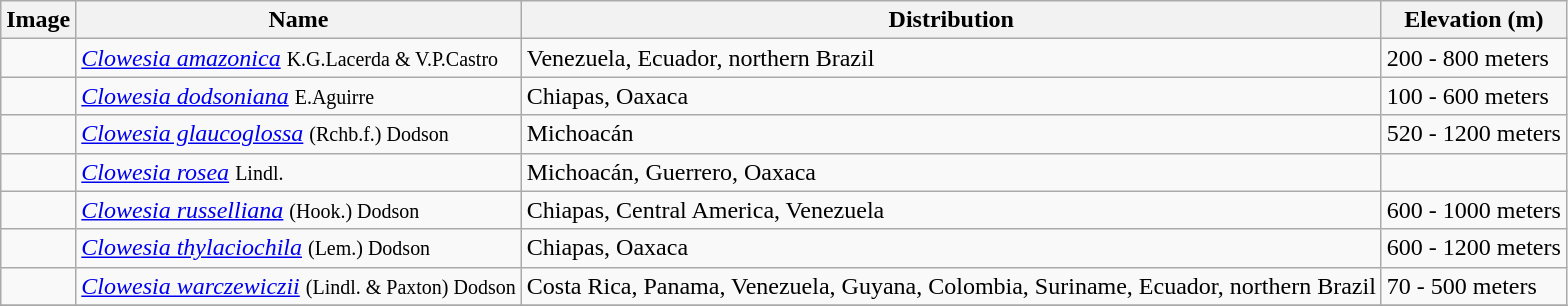<table class="wikitable">
<tr>
<th>Image</th>
<th>Name</th>
<th>Distribution</th>
<th>Elevation (m)</th>
</tr>
<tr>
<td></td>
<td><em><a href='#'>Clowesia amazonica</a></em> <small>K.G.Lacerda & V.P.Castro</small></td>
<td>Venezuela, Ecuador, northern Brazil</td>
<td>200 - 800 meters</td>
</tr>
<tr>
<td></td>
<td><em><a href='#'>Clowesia dodsoniana</a></em> <small>E.Aguirre</small></td>
<td>Chiapas, Oaxaca</td>
<td>100 - 600 meters</td>
</tr>
<tr>
<td></td>
<td><em><a href='#'>Clowesia glaucoglossa</a></em> <small>(Rchb.f.) Dodson</small></td>
<td>Michoacán</td>
<td>520 - 1200 meters</td>
</tr>
<tr>
<td></td>
<td><em><a href='#'>Clowesia rosea</a></em> <small>Lindl.</small></td>
<td>Michoacán, Guerrero, Oaxaca</td>
<td></td>
</tr>
<tr>
<td></td>
<td><em><a href='#'>Clowesia russelliana</a></em> <small>(Hook.) Dodson</small></td>
<td>Chiapas, Central America, Venezuela</td>
<td>600 - 1000 meters</td>
</tr>
<tr>
<td></td>
<td><em><a href='#'>Clowesia thylaciochila</a></em>  <small>(Lem.) Dodson</small></td>
<td>Chiapas, Oaxaca</td>
<td>600 - 1200 meters</td>
</tr>
<tr>
<td></td>
<td><em><a href='#'>Clowesia warczewiczii</a></em> <small>(Lindl. & Paxton) Dodson</small></td>
<td>Costa Rica, Panama, Venezuela, Guyana, Colombia, Suriname, Ecuador, northern Brazil</td>
<td>70 - 500 meters</td>
</tr>
<tr>
</tr>
</table>
